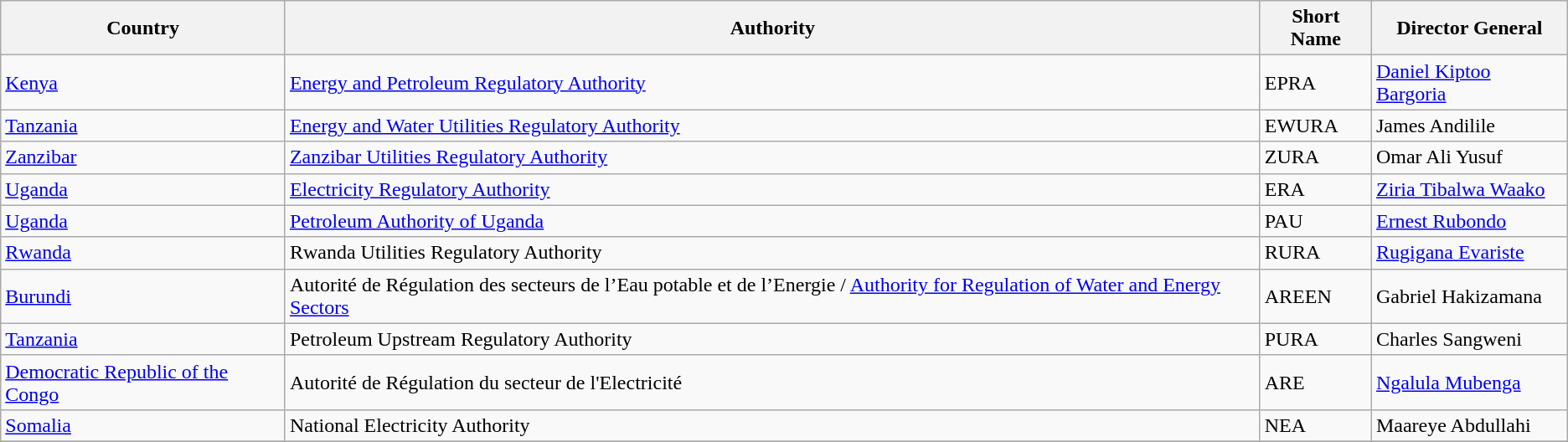<table class="wikitable">
<tr>
<th>Country</th>
<th>Authority</th>
<th>Short Name</th>
<th>Director General</th>
</tr>
<tr>
<td><a href='#'>Kenya</a></td>
<td><a href='#'>Energy and Petroleum Regulatory Authority</a></td>
<td>EPRA</td>
<td><a href='#'>Daniel Kiptoo Bargoria</a></td>
</tr>
<tr>
<td><a href='#'>Tanzania</a></td>
<td><a href='#'>Energy and Water Utilities Regulatory Authority</a></td>
<td>EWURA</td>
<td>James Andilile</td>
</tr>
<tr>
<td><a href='#'>Zanzibar</a></td>
<td><a href='#'>Zanzibar Utilities Regulatory Authority</a></td>
<td>ZURA</td>
<td>Omar Ali Yusuf</td>
</tr>
<tr>
<td><a href='#'>Uganda</a></td>
<td><a href='#'>Electricity Regulatory Authority</a></td>
<td>ERA</td>
<td><a href='#'>Ziria Tibalwa Waako</a></td>
</tr>
<tr>
<td><a href='#'>Uganda</a></td>
<td><a href='#'>Petroleum Authority of Uganda</a></td>
<td>PAU</td>
<td><a href='#'>Ernest Rubondo</a></td>
</tr>
<tr>
<td><a href='#'>Rwanda</a></td>
<td>Rwanda Utilities Regulatory Authority</td>
<td>RURA</td>
<td><a href='#'>Rugigana Evariste</a></td>
</tr>
<tr>
<td><a href='#'>Burundi</a></td>
<td>Autorité de Régulation des secteurs de l’Eau potable et de l’Energie / <a href='#'>Authority for Regulation of Water and Energy Sectors</a></td>
<td>AREEN</td>
<td>Gabriel Hakizamana</td>
</tr>
<tr>
<td><a href='#'>Tanzania</a></td>
<td>Petroleum Upstream Regulatory Authority</td>
<td>PURA</td>
<td>Charles Sangweni</td>
</tr>
<tr>
<td><a href='#'>Democratic Republic of the Congo</a></td>
<td>Autorité de Régulation du secteur de l'Electricité</td>
<td>ARE</td>
<td><a href='#'>Ngalula Mubenga</a></td>
</tr>
<tr>
<td><a href='#'>Somalia</a></td>
<td>National Electricity Authority</td>
<td>NEA</td>
<td>Maareye Abdullahi</td>
</tr>
<tr>
</tr>
</table>
